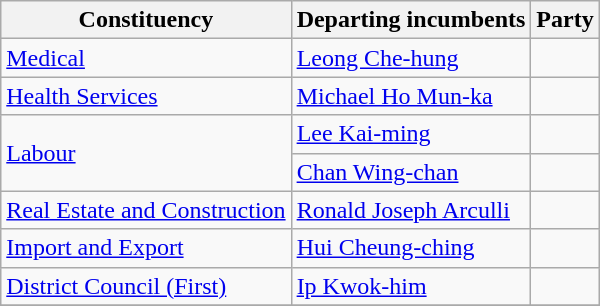<table class="wikitable">
<tr>
<th>Constituency</th>
<th>Departing incumbents</th>
<th colspan="2">Party</th>
</tr>
<tr>
<td><a href='#'>Medical</a></td>
<td><a href='#'>Leong Che-hung</a></td>
<td></td>
</tr>
<tr>
<td><a href='#'>Health Services</a></td>
<td><a href='#'>Michael Ho Mun-ka</a></td>
<td></td>
</tr>
<tr>
<td rowspan=2><a href='#'>Labour</a></td>
<td><a href='#'>Lee Kai-ming</a></td>
<td></td>
</tr>
<tr>
<td><a href='#'>Chan Wing-chan</a></td>
<td></td>
</tr>
<tr>
<td><a href='#'>Real Estate and Construction</a></td>
<td><a href='#'>Ronald Joseph Arculli</a></td>
<td></td>
</tr>
<tr>
<td><a href='#'>Import and Export</a></td>
<td><a href='#'>Hui Cheung-ching</a></td>
<td></td>
</tr>
<tr>
<td><a href='#'>District Council (First)</a></td>
<td><a href='#'>Ip Kwok-him</a></td>
<td></td>
</tr>
<tr>
</tr>
</table>
